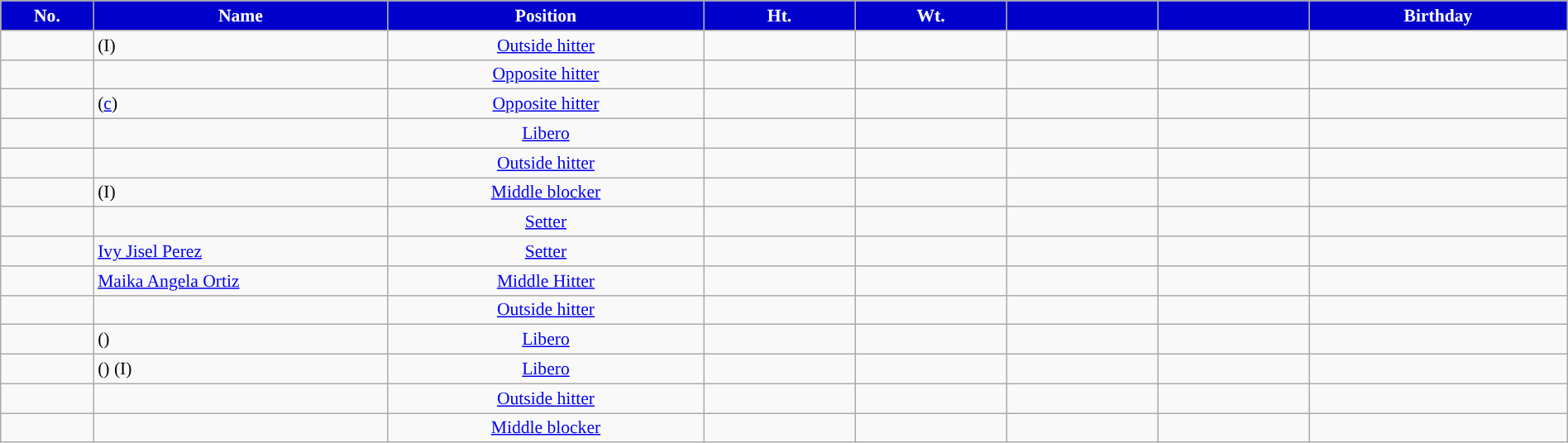<table class="wikitable sortable" style="font-size:90%; text-align:center; width:100%;">
<tr>
<th style="background:#0000CD; color:white; text-align: center"><strong>No.</strong></th>
<th style="width:16em; background:#0000CD; color:white;">Name</th>
<th style="background:#0000CD; color:white; text-align: center"><strong>Position</strong></th>
<th style="width:8em; background:#0000CD; color:white;">Ht.</th>
<th style="width:8em; background:#0000CD; color:white;">Wt.</th>
<th style="width:8em; background:#0000CD; color:white;"></th>
<th style="width:8em; background:#0000CD; color:white;"></th>
<th style="width:14em; background:#0000CD; color:white;">Birthday</th>
</tr>
<tr>
<td></td>
<td align=left> (I)</td>
<td><a href='#'>Outside hitter</a></td>
<td></td>
<td></td>
<td></td>
<td></td>
<td align=right></td>
</tr>
<tr>
<td></td>
<td align=left></td>
<td><a href='#'>Opposite hitter</a></td>
<td></td>
<td></td>
<td></td>
<td></td>
<td align=right></td>
</tr>
<tr>
<td></td>
<td align=left> (<a href='#'>c</a>)</td>
<td><a href='#'>Opposite hitter</a></td>
<td></td>
<td></td>
<td></td>
<td></td>
<td align=right></td>
</tr>
<tr>
<td></td>
<td align=left></td>
<td><a href='#'>Libero</a></td>
<td></td>
<td></td>
<td></td>
<td></td>
<td align=right></td>
</tr>
<tr>
<td></td>
<td align=left></td>
<td><a href='#'>Outside hitter</a></td>
<td></td>
<td></td>
<td></td>
<td></td>
<td align=right></td>
</tr>
<tr>
<td></td>
<td align=left> (I)</td>
<td><a href='#'>Middle blocker</a></td>
<td></td>
<td></td>
<td></td>
<td></td>
<td align=right></td>
</tr>
<tr>
<td></td>
<td align=left></td>
<td><a href='#'>Setter</a></td>
<td></td>
<td></td>
<td></td>
<td></td>
<td align=right></td>
</tr>
<tr>
<td></td>
<td align=left><a href='#'>Ivy Jisel Perez</a></td>
<td><a href='#'>Setter</a></td>
<td></td>
<td></td>
<td></td>
<td></td>
<td align=right></td>
</tr>
<tr>
<td></td>
<td align=left><a href='#'>Maika Angela Ortiz</a></td>
<td><a href='#'>Middle Hitter</a></td>
<td></td>
<td></td>
<td></td>
<td></td>
<td align=right></td>
</tr>
<tr>
<td></td>
<td align=left></td>
<td><a href='#'>Outside hitter</a></td>
<td></td>
<td></td>
<td></td>
<td></td>
<td align=right></td>
</tr>
<tr>
<td></td>
<td align=left> ()</td>
<td><a href='#'>Libero</a></td>
<td></td>
<td></td>
<td></td>
<td></td>
<td align=right></td>
</tr>
<tr>
<td></td>
<td align=left> () (I)</td>
<td><a href='#'>Libero</a></td>
<td></td>
<td></td>
<td></td>
<td></td>
<td align=right></td>
</tr>
<tr>
<td></td>
<td align=left></td>
<td><a href='#'>Outside hitter</a></td>
<td></td>
<td></td>
<td></td>
<td></td>
<td align=right></td>
</tr>
<tr>
<td></td>
<td align=left></td>
<td><a href='#'>Middle blocker</a></td>
<td></td>
<td></td>
<td></td>
<td></td>
<td align=right></td>
</tr>
</table>
